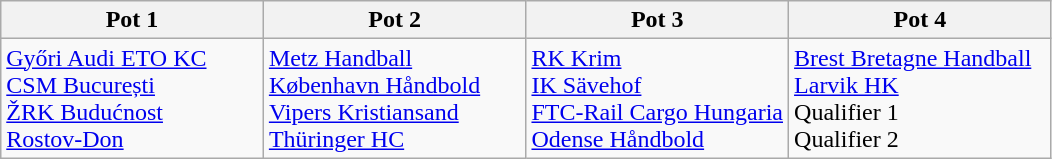<table class="wikitable">
<tr>
<th style="width:25%;">Pot 1</th>
<th style="width:25%;">Pot 2</th>
<th style="width:25%;">Pot 3</th>
<th style="width:25%;">Pot 4</th>
</tr>
<tr>
<td valign="top"> <a href='#'>Győri Audi ETO KC</a><br> <a href='#'>CSM București</a><br> <a href='#'>ŽRK Budućnost</a><br> <a href='#'>Rostov-Don</a></td>
<td valign="top"> <a href='#'>Metz Handball</a><br> <a href='#'>København Håndbold</a><br> <a href='#'>Vipers Kristiansand</a><br> <a href='#'>Thüringer HC</a></td>
<td valign="top"> <a href='#'>RK Krim</a><br> <a href='#'>IK Sävehof</a><br> <a href='#'>FTC-Rail Cargo Hungaria</a><br> <a href='#'>Odense Håndbold</a></td>
<td valign="top"> <a href='#'>Brest Bretagne Handball</a><br> <a href='#'>Larvik HK</a><br>Qualifier 1<br>Qualifier 2</td>
</tr>
</table>
